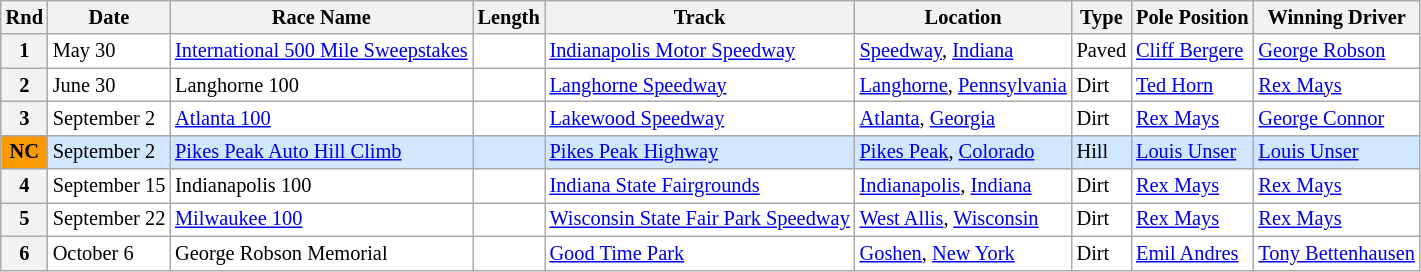<table class="wikitable" style="font-size:85%">
<tr>
<th>Rnd</th>
<th>Date</th>
<th>Race Name</th>
<th>Length</th>
<th>Track</th>
<th>Location</th>
<th>Type</th>
<th>Pole Position</th>
<th>Winning Driver</th>
</tr>
<tr style="background:#FFFFFF;">
<th>1</th>
<td>May 30</td>
<td> <a href='#'>International 500 Mile Sweepstakes</a></td>
<td></td>
<td><a href='#'>Indianapolis Motor Speedway</a></td>
<td><a href='#'>Speedway</a>, <a href='#'>Indiana</a></td>
<td>Paved</td>
<td> <a href='#'>Cliff Bergere</a></td>
<td> <a href='#'>George Robson</a></td>
</tr>
<tr style="background:#FFFFFF;">
<th>2</th>
<td>June 30</td>
<td> Langhorne 100</td>
<td></td>
<td><a href='#'>Langhorne Speedway</a></td>
<td><a href='#'>Langhorne</a>, <a href='#'>Pennsylvania</a></td>
<td>Dirt</td>
<td> <a href='#'>Ted Horn</a></td>
<td> <a href='#'>Rex Mays</a></td>
</tr>
<tr style="background:#FFFFFF;">
<th>3</th>
<td>September 2</td>
<td> <a href='#'>Atlanta 100</a></td>
<td></td>
<td><a href='#'>Lakewood Speedway</a></td>
<td><a href='#'>Atlanta</a>, <a href='#'>Georgia</a></td>
<td>Dirt</td>
<td> <a href='#'>Rex Mays</a></td>
<td> <a href='#'>George Connor</a></td>
</tr>
<tr style="background:#D0E7FF;">
<th style="background:#fb9902; text-align:center;"><strong>NC</strong></th>
<td>September 2</td>
<td> <a href='#'>Pikes Peak Auto Hill Climb</a></td>
<td></td>
<td><a href='#'>Pikes Peak Highway</a></td>
<td><a href='#'>Pikes Peak</a>, <a href='#'>Colorado</a></td>
<td>Hill</td>
<td> <a href='#'>Louis Unser</a></td>
<td> <a href='#'>Louis Unser</a></td>
</tr>
<tr style="background:#FFFFFF;">
<th>4</th>
<td>September 15</td>
<td> Indianapolis 100</td>
<td></td>
<td><a href='#'>Indiana State Fairgrounds</a></td>
<td><a href='#'>Indianapolis</a>, <a href='#'>Indiana</a></td>
<td>Dirt</td>
<td> <a href='#'>Rex Mays</a></td>
<td> <a href='#'>Rex Mays</a></td>
</tr>
<tr style="background:#FFFFFF;">
<th>5</th>
<td>September 22</td>
<td> <a href='#'>Milwaukee 100</a></td>
<td></td>
<td><a href='#'>Wisconsin State Fair Park Speedway</a></td>
<td><a href='#'>West Allis</a>, <a href='#'>Wisconsin</a></td>
<td>Dirt</td>
<td> <a href='#'>Rex Mays</a></td>
<td> <a href='#'>Rex Mays</a></td>
</tr>
<tr style="background:#FFFFFF;">
<th>6</th>
<td>October 6</td>
<td> George Robson Memorial</td>
<td></td>
<td><a href='#'>Good Time Park</a></td>
<td><a href='#'>Goshen</a>, <a href='#'>New York</a></td>
<td>Dirt</td>
<td> <a href='#'>Emil Andres</a></td>
<td> <a href='#'>Tony Bettenhausen</a></td>
</tr>
</table>
